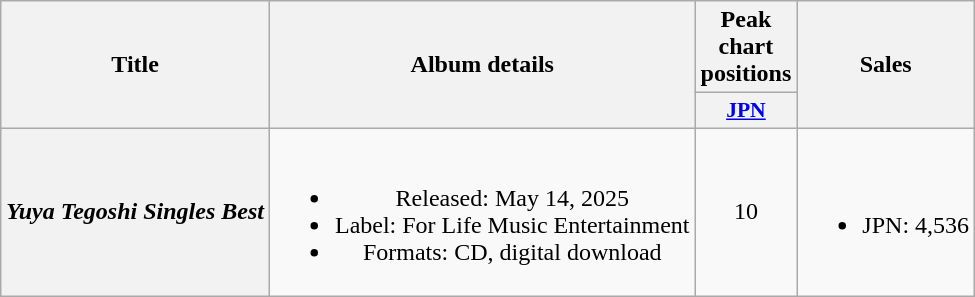<table class="wikitable plainrowheaders" style="text-align:center;">
<tr>
<th rowspan="2">Title</th>
<th rowspan="2">Album details</th>
<th>Peak chart positions</th>
<th rowspan="2">Sales</th>
</tr>
<tr>
<th scope="col" style="width:2.5em;font-size:90%;"><a href='#'>JPN</a><br></th>
</tr>
<tr>
<th scope= "row"><em>Yuya Tegoshi Singles Best</em></th>
<td><br><ul><li>Released: May 14, 2025</li><li>Label: For Life Music Entertainment</li><li>Formats: CD, digital download</li></ul></td>
<td>10</td>
<td><br><ul><li>JPN: 4,536</li></ul></td>
</tr>
</table>
